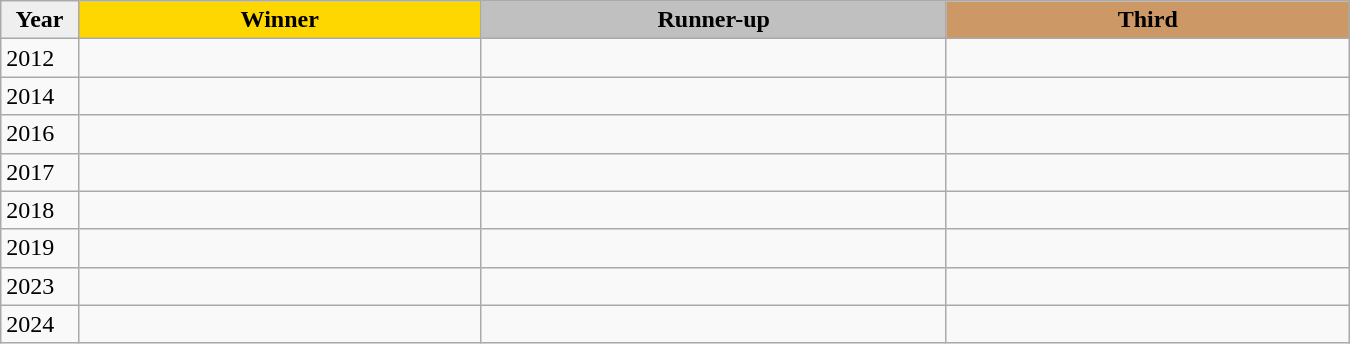<table class="wikitable sortable" style="width:900px;">
<tr>
<th style="width:5%; background:#efefef;">Year</th>
<th style="width:26%; background:gold">Winner</th>
<th style="width:30%; background:silver">Runner-up</th>
<th style="width:26%; background:#CC9966">Third</th>
</tr>
<tr>
<td>2012</td>
<td></td>
<td></td>
<td></td>
</tr>
<tr>
<td>2014</td>
<td></td>
<td></td>
<td></td>
</tr>
<tr>
<td>2016</td>
<td></td>
<td></td>
<td></td>
</tr>
<tr>
<td>2017</td>
<td></td>
<td></td>
<td></td>
</tr>
<tr>
<td>2018</td>
<td></td>
<td></td>
<td></td>
</tr>
<tr>
<td>2019</td>
<td></td>
<td></td>
<td></td>
</tr>
<tr>
<td>2023</td>
<td></td>
<td></td>
<td></td>
</tr>
<tr>
<td>2024</td>
<td></td>
<td></td>
<td></td>
</tr>
</table>
